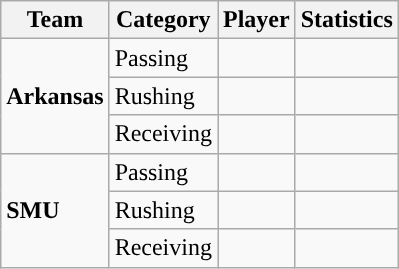<table class="wikitable" style="float: right;">
<tr>
<th>Team</th>
<th>Category</th>
<th>Player</th>
<th>Statistics</th>
</tr>
<tr>
<td rowspan=3><strong>Arkansas</strong></td>
<td>Passing</td>
<td></td>
<td></td>
</tr>
<tr>
<td>Rushing</td>
<td></td>
<td></td>
</tr>
<tr>
<td>Receiving</td>
<td></td>
<td></td>
</tr>
<tr>
<td rowspan=3><strong>SMU</strong></td>
<td>Passing</td>
<td></td>
<td></td>
</tr>
<tr>
<td>Rushing</td>
<td></td>
<td></td>
</tr>
<tr>
<td>Receiving</td>
<td></td>
<td></td>
</tr>
</table>
